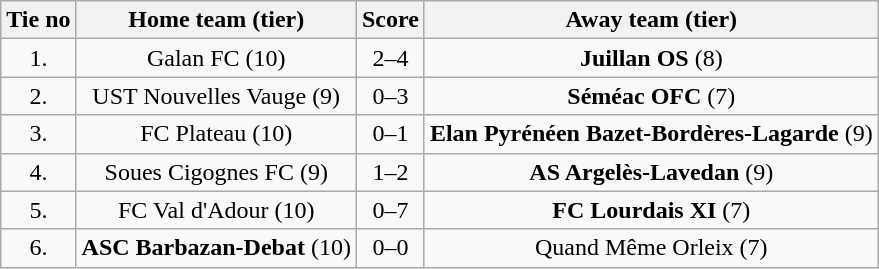<table class="wikitable" style="text-align: center">
<tr>
<th>Tie no</th>
<th>Home team (tier)</th>
<th>Score</th>
<th>Away team (tier)</th>
</tr>
<tr>
<td>1.</td>
<td>Galan FC (10)</td>
<td>2–4</td>
<td><strong>Juillan OS</strong> (8)</td>
</tr>
<tr>
<td>2.</td>
<td>UST Nouvelles Vauge (9)</td>
<td>0–3</td>
<td><strong>Séméac OFC</strong> (7)</td>
</tr>
<tr>
<td>3.</td>
<td>FC Plateau (10)</td>
<td>0–1</td>
<td><strong>Elan Pyrénéen Bazet-Bordères-Lagarde</strong> (9)</td>
</tr>
<tr>
<td>4.</td>
<td>Soues Cigognes FC (9)</td>
<td>1–2</td>
<td><strong>AS Argelès-Lavedan</strong> (9)</td>
</tr>
<tr>
<td>5.</td>
<td>FC Val d'Adour (10)</td>
<td>0–7</td>
<td><strong>FC Lourdais XI</strong> (7)</td>
</tr>
<tr>
<td>6.</td>
<td><strong>ASC Barbazan-Debat</strong> (10)</td>
<td>0–0 </td>
<td>Quand Même Orleix (7)</td>
</tr>
</table>
